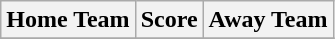<table class="wikitable" style="text-align: center">
<tr>
<th>Home Team</th>
<th>Score</th>
<th>Away Team</th>
</tr>
<tr>
</tr>
</table>
